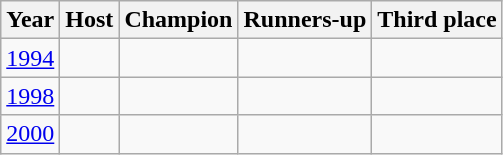<table class="wikitable sortable">
<tr>
<th>Year</th>
<th>Host</th>
<th>Champion</th>
<th>Runners-up</th>
<th>Third place</th>
</tr>
<tr>
<td><a href='#'>1994</a></td>
<td></td>
<td></td>
<td></td>
<td></td>
</tr>
<tr>
<td><a href='#'>1998</a></td>
<td></td>
<td></td>
<td></td>
<td></td>
</tr>
<tr>
<td><a href='#'>2000</a></td>
<td></td>
<td></td>
<td></td>
<td></td>
</tr>
</table>
